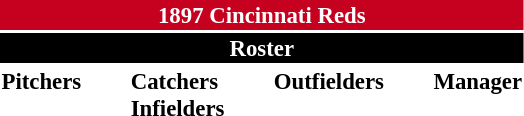<table class="toccolours" style="font-size: 95%;">
<tr>
<th colspan="10" style="background-color: #c6011f; color: white; text-align: center;">1897 Cincinnati Reds</th>
</tr>
<tr>
<td colspan="10" style="background-color: black; color: white; text-align: center;"><strong>Roster</strong></td>
</tr>
<tr>
<td valign="top"><strong>Pitchers</strong><br>




</td>
<td width="25px"></td>
<td valign="top"><strong>Catchers</strong><br>

<strong>Infielders</strong>






</td>
<td width="25px"></td>
<td valign="top"><strong>Outfielders</strong><br>


</td>
<td width="25px"></td>
<td valign="top"><strong>Manager</strong><br></td>
</tr>
</table>
